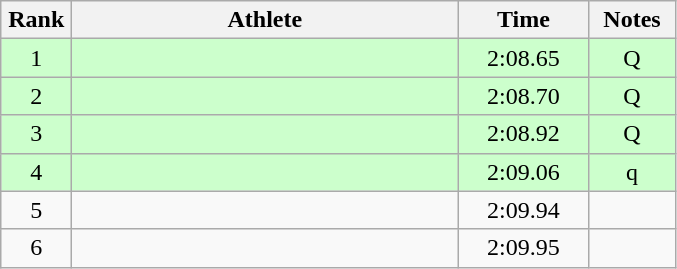<table class="wikitable" style="text-align:center">
<tr>
<th width=40>Rank</th>
<th width=250>Athlete</th>
<th width=80>Time</th>
<th width=50>Notes</th>
</tr>
<tr bgcolor="ccffcc">
<td>1</td>
<td align=left></td>
<td>2:08.65</td>
<td>Q</td>
</tr>
<tr bgcolor="ccffcc">
<td>2</td>
<td align=left></td>
<td>2:08.70</td>
<td>Q</td>
</tr>
<tr bgcolor="ccffcc">
<td>3</td>
<td align=left></td>
<td>2:08.92</td>
<td>Q</td>
</tr>
<tr bgcolor="ccffcc">
<td>4</td>
<td align=left></td>
<td>2:09.06</td>
<td>q</td>
</tr>
<tr>
<td>5</td>
<td align=left></td>
<td>2:09.94</td>
<td></td>
</tr>
<tr>
<td>6</td>
<td align=left></td>
<td>2:09.95</td>
<td></td>
</tr>
</table>
